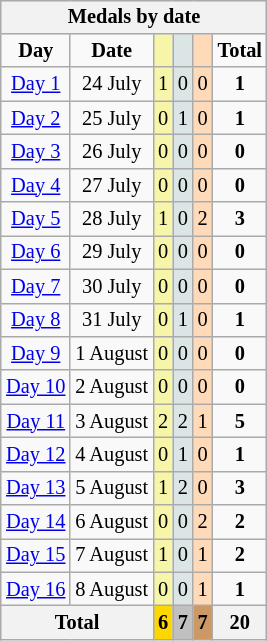<table class=wikitable style="font-size:85%; text-align:center; float:right;">
<tr bgcolor=efefef>
<th colspan=7>Medals by date</th>
</tr>
<tr>
<td><strong>Day</strong></td>
<td><strong>Date</strong></td>
<td bgcolor=f7f6a8></td>
<td bgcolor=dce5e5></td>
<td bgcolor=ffdab9></td>
<td><strong>Total</strong></td>
</tr>
<tr>
<td><a href='#'>Day 1</a></td>
<td>24 July</td>
<td style="background:#F7F6A8;">1</td>
<td style="background:#DCE5E5;">0</td>
<td style="background:#FFDAB9;">0</td>
<td><strong>1</strong></td>
</tr>
<tr>
<td><a href='#'>Day 2</a></td>
<td>25 July</td>
<td style="background:#F7F6A8;">0</td>
<td style="background:#DCE5E5;">1</td>
<td style="background:#FFDAB9;">0</td>
<td><strong>1</strong></td>
</tr>
<tr>
<td><a href='#'>Day 3</a></td>
<td>26 July</td>
<td style="background:#F7F6A8;">0</td>
<td style="background:#DCE5E5;">0</td>
<td style="background:#FFDAB9;">0</td>
<td><strong>0</strong></td>
</tr>
<tr>
<td><a href='#'>Day 4</a></td>
<td>27 July</td>
<td style="background:#F7F6A8;">0</td>
<td style="background:#DCE5E5;">0</td>
<td style="background:#FFDAB9;">0</td>
<td><strong>0</strong></td>
</tr>
<tr>
<td><a href='#'>Day 5</a></td>
<td>28 July</td>
<td style="background:#F7F6A8;">1</td>
<td style="background:#DCE5E5;">0</td>
<td style="background:#FFDAB9;">2</td>
<td><strong>3</strong></td>
</tr>
<tr>
<td><a href='#'>Day 6</a></td>
<td>29 July</td>
<td style="background:#F7F6A8;">0</td>
<td style="background:#DCE5E5;">0</td>
<td style="background:#FFDAB9;">0</td>
<td><strong>0</strong></td>
</tr>
<tr>
<td><a href='#'>Day 7</a></td>
<td>30 July</td>
<td style="background:#F7F6A8;">0</td>
<td style="background:#DCE5E5;">0</td>
<td style="background:#FFDAB9;">0</td>
<td><strong>0</strong></td>
</tr>
<tr>
<td><a href='#'>Day 8</a></td>
<td>31 July</td>
<td style="background:#F7F6A8;">0</td>
<td style="background:#DCE5E5;">1</td>
<td style="background:#FFDAB9;">0</td>
<td><strong>1</strong></td>
</tr>
<tr>
<td><a href='#'>Day 9</a></td>
<td>1 August</td>
<td style="background:#F7F6A8;">0</td>
<td style="background:#DCE5E5;">0</td>
<td style="background:#FFDAB9;">0</td>
<td><strong>0</strong></td>
</tr>
<tr>
<td><a href='#'>Day 10</a></td>
<td>2 August</td>
<td style="background:#F7F6A8;">0</td>
<td style="background:#DCE5E5;">0</td>
<td style="background:#FFDAB9;">0</td>
<td><strong>0</strong></td>
</tr>
<tr>
<td><a href='#'>Day 11</a></td>
<td>3 August</td>
<td style="background:#F7F6A8;">2</td>
<td style="background:#DCE5E5;">2</td>
<td style="background:#FFDAB9;">1</td>
<td><strong>5</strong></td>
</tr>
<tr>
<td><a href='#'>Day 12</a></td>
<td>4 August</td>
<td style="background:#F7F6A8;">0</td>
<td style="background:#DCE5E5;">1</td>
<td style="background:#FFDAB9;">0</td>
<td><strong>1</strong></td>
</tr>
<tr>
<td><a href='#'>Day 13</a></td>
<td>5 August</td>
<td style="background:#F7F6A8;">1</td>
<td style="background:#DCE5E5;">2</td>
<td style="background:#FFDAB9;">0</td>
<td><strong>3</strong></td>
</tr>
<tr>
<td><a href='#'>Day 14</a></td>
<td>6 August</td>
<td style="background:#F7F6A8;">0</td>
<td style="background:#DCE5E5;">0</td>
<td style="background:#FFDAB9;">2</td>
<td><strong>2</strong></td>
</tr>
<tr>
<td><a href='#'>Day 15</a></td>
<td>7 August</td>
<td style="background:#F7F6A8;">1</td>
<td style="background:#DCE5E5;">0</td>
<td style="background:#FFDAB9;">1</td>
<td><strong>2</strong></td>
</tr>
<tr>
<td><a href='#'>Day 16</a></td>
<td>8 August</td>
<td style="background:#F7F6A8;">0</td>
<td style="background:#DCE5E5;">0</td>
<td style="background:#FFDAB9;">1</td>
<td><strong>1</strong></td>
</tr>
<tr>
<th colspan=2>Total</th>
<th style="background:gold">6</th>
<th style="background:silver">7</th>
<th style="background:#c96">7</th>
<th>20</th>
</tr>
</table>
